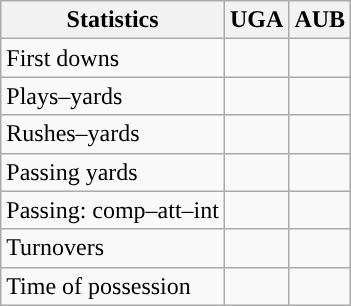<table class="wikitable" style="float:left">
<tr>
<th>Statistics</th>
<th>UGA</th>
<th>AUB</th>
</tr>
<tr>
<td>First downs</td>
<td></td>
<td></td>
</tr>
<tr>
<td>Plays–yards</td>
<td></td>
<td></td>
</tr>
<tr>
<td>Rushes–yards</td>
<td></td>
<td></td>
</tr>
<tr>
<td>Passing yards</td>
<td></td>
<td></td>
</tr>
<tr>
<td>Passing: comp–att–int</td>
<td></td>
<td></td>
</tr>
<tr>
<td>Turnovers</td>
<td></td>
<td></td>
</tr>
<tr>
<td>Time of possession</td>
<td></td>
<td></td>
</tr>
</table>
